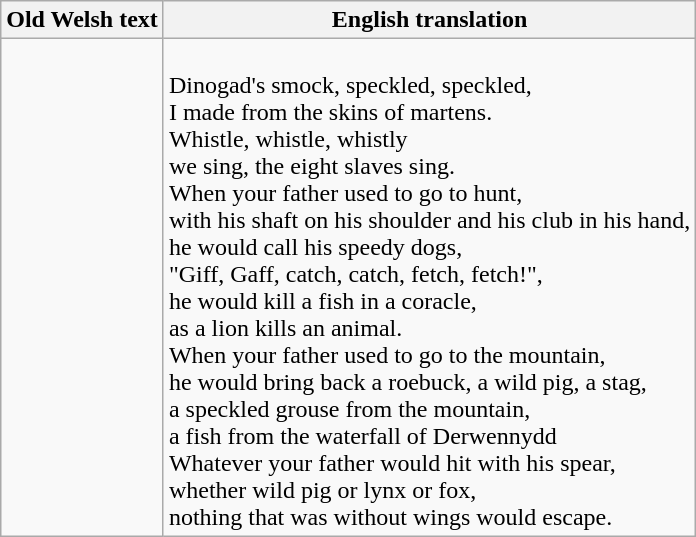<table class="wikitable">
<tr>
<th>Old Welsh text</th>
<th>English translation</th>
</tr>
<tr>
<td></td>
<td><br>Dinogad's smock, speckled, speckled,<br>I made from the skins of martens.<br>Whistle, whistle, whistly<br>we sing, the eight slaves sing.<br>When your father used to go to hunt,<br>with his shaft on his shoulder and his club in his hand,<br>he would call his speedy dogs,<br>"Giff, Gaff, catch, catch, fetch, fetch!",<br>he would kill a fish in a coracle,<br>as a lion kills an animal.<br>When your father used to go to the mountain,<br>he would bring back a roebuck, a wild pig, a stag,<br>a speckled grouse from the mountain,<br>a fish from the waterfall of Derwennydd<br>Whatever your father would hit with his spear,<br>whether wild pig or lynx or fox,<br>nothing that was without wings would escape.</td>
</tr>
</table>
